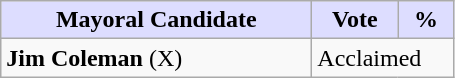<table class="wikitable">
<tr>
<th style="background:#ddf; width:200px;">Mayoral Candidate</th>
<th style="background:#ddf; width:50px;">Vote</th>
<th style="background:#ddf; width:30px;">%</th>
</tr>
<tr>
<td><strong>Jim Coleman</strong> (X)</td>
<td colspan="2">Acclaimed</td>
</tr>
</table>
